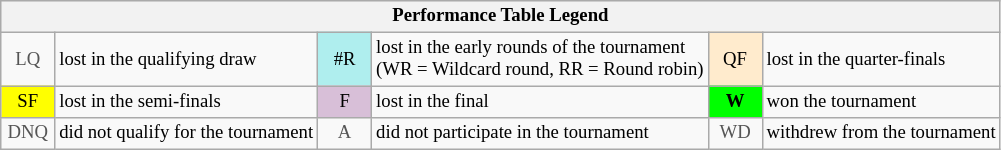<table class="wikitable" style="font-size:78%;">
<tr bgcolor="#efefef">
<th colspan="6">Performance Table Legend</th>
</tr>
<tr>
<td align="center" style="color:#555555;" width="30">LQ</td>
<td>lost in the qualifying draw</td>
<td align="center" style="background:#afeeee;">#R</td>
<td>lost in the early rounds of the tournament<br>(WR = Wildcard round, RR = Round robin)</td>
<td align="center" style="background:#ffebcd;">QF</td>
<td>lost in the quarter-finals</td>
</tr>
<tr>
<td align="center" style="background:yellow;">SF</td>
<td>lost in the semi-finals</td>
<td align="center" style="background:#D8BFD8;">F</td>
<td>lost in the final</td>
<td align="center" style="background:#00ff00;"><strong>W</strong></td>
<td>won the tournament</td>
</tr>
<tr>
<td align="center" style="color:#555555;" width="30">DNQ</td>
<td>did not qualify for the tournament</td>
<td align="center" style="color:#555555;" width="30">A</td>
<td>did not participate in the tournament</td>
<td align="center" style="color:#555555;" width="30">WD</td>
<td>withdrew from the tournament</td>
</tr>
</table>
